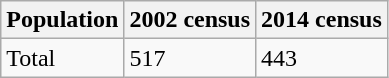<table class="wikitable">
<tr>
<th>Population</th>
<th>2002 census</th>
<th>2014 census</th>
</tr>
<tr>
<td>Total</td>
<td>517</td>
<td>443</td>
</tr>
</table>
